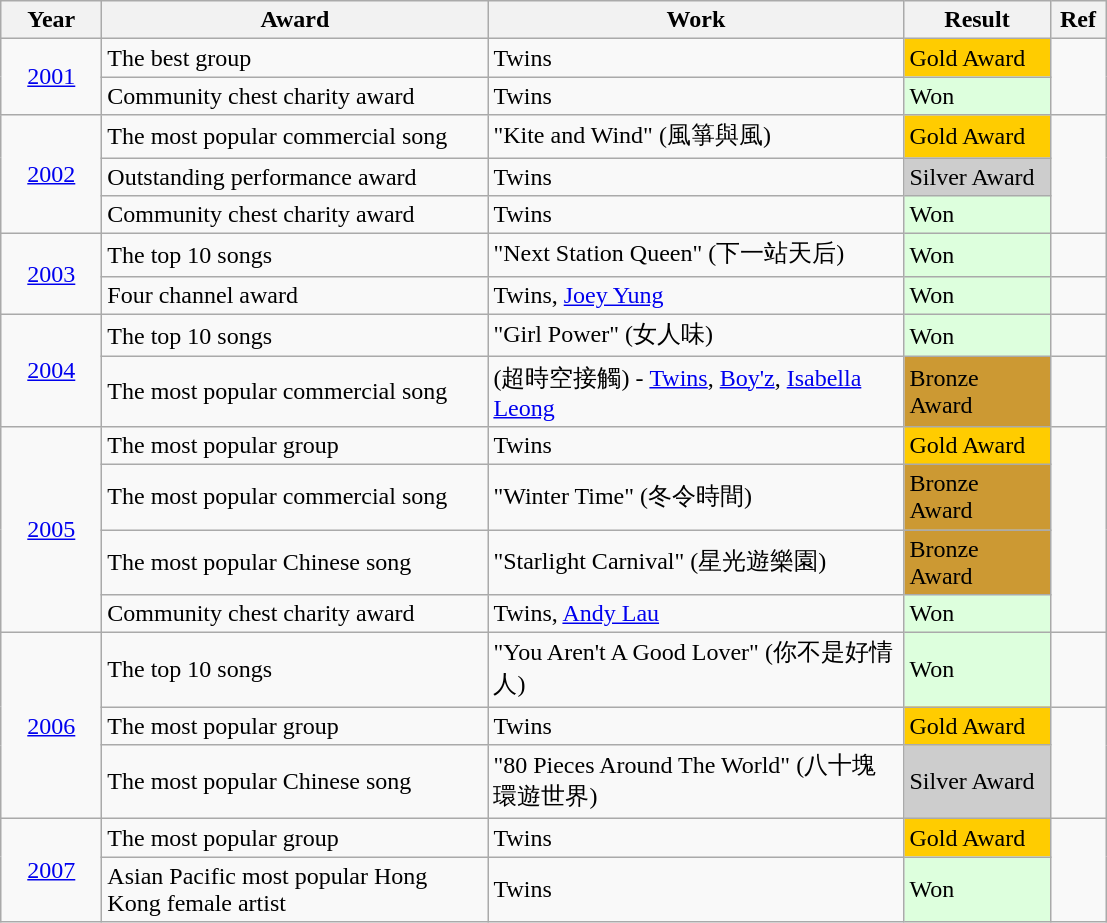<table class="wikitable">
<tr>
<th width=60>Year</th>
<th width="250">Award</th>
<th width="270">Work</th>
<th width="90">Result</th>
<th width="30">Ref</th>
</tr>
<tr>
<td rowspan="2" align="center"><a href='#'>2001</a></td>
<td>The best group</td>
<td>Twins</td>
<td style="background: #FFCC00"><div>Gold Award</div></td>
<td rowspan = "2" align="center"></td>
</tr>
<tr>
<td>Community chest charity award</td>
<td>Twins</td>
<td style="background:#ddffdd"><div>Won</div></td>
</tr>
<tr>
<td rowspan="3" align="center"><a href='#'>2002</a></td>
<td>The most popular commercial song</td>
<td>"Kite and Wind" (風箏與風)</td>
<td style="background: #FFCC00"><div>Gold Award</div></td>
<td rowspan = "3" align="center"></td>
</tr>
<tr>
<td>Outstanding performance award</td>
<td>Twins</td>
<td style="background:#cdcdcd"><div>Silver Award</div></td>
</tr>
<tr>
<td>Community chest charity award</td>
<td>Twins</td>
<td style="background:#ddffdd"><div>Won</div></td>
</tr>
<tr>
<td rowspan="2" align="center"><a href='#'>2003</a></td>
<td>The top 10 songs</td>
<td>"Next Station Queen" (下一站天后)</td>
<td style="background: #ddffdd"><div>Won</div></td>
<td align="center"></td>
</tr>
<tr>
<td>Four channel award</td>
<td>Twins, <a href='#'>Joey Yung</a></td>
<td style="background:#ddffdd"><div>Won</div></td>
<td align="center"></td>
</tr>
<tr>
<td rowspan="2" align="center"><a href='#'>2004</a></td>
<td>The top 10 songs</td>
<td>"Girl Power" (女人味)</td>
<td style="background: #ddffdd"><div>Won</div></td>
<td align="center"></td>
</tr>
<tr>
<td>The most popular commercial song</td>
<td>(超時空接觸) - <a href='#'>Twins</a>, <a href='#'>Boy'z</a>, <a href='#'>Isabella Leong</a></td>
<td style="background: #CC9933"><div>Bronze Award</div></td>
<td align="center"></td>
</tr>
<tr>
<td rowspan="4" align="center"><a href='#'>2005</a></td>
<td>The most popular group</td>
<td>Twins</td>
<td style="background: #FFCC00"><div>Gold Award</div></td>
<td rowspan = "4" align="center"></td>
</tr>
<tr>
<td>The most popular commercial song</td>
<td>"Winter Time" (冬令時間)</td>
<td style="background: #CC9933"><div>Bronze Award</div></td>
</tr>
<tr>
<td>The most popular Chinese song</td>
<td>"Starlight Carnival" (星光遊樂園)</td>
<td style="background: #CC9933"><div>Bronze Award</div></td>
</tr>
<tr>
<td>Community chest charity award</td>
<td>Twins, <a href='#'>Andy Lau</a></td>
<td style="background:#ddffdd"><div>Won</div></td>
</tr>
<tr>
<td rowspan="3" align="center"><a href='#'>2006</a></td>
<td>The top 10 songs</td>
<td>"You Aren't A Good Lover" (你不是好情人)</td>
<td style="background: #ddffdd"><div>Won</div></td>
<td align="center"></td>
</tr>
<tr>
<td>The most popular group</td>
<td>Twins</td>
<td style="background: #FFCC00"><div>Gold Award</div></td>
<td rowspan = "2" align="center"></td>
</tr>
<tr>
<td>The most popular Chinese song</td>
<td>"80 Pieces Around The World" (八十塊環遊世界)</td>
<td style="background: #cdcdcd"><div>Silver Award</div></td>
</tr>
<tr>
<td rowspan="2" align="center"><a href='#'>2007</a></td>
<td>The most popular group</td>
<td>Twins</td>
<td style="background: #FFCC00"><div>Gold Award</div></td>
<td rowspan ="2" align="center"></td>
</tr>
<tr>
<td>Asian Pacific most popular Hong Kong female artist</td>
<td>Twins</td>
<td style="background: #ddffdd"><div>Won</div></td>
</tr>
</table>
